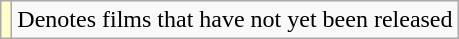<table class="wikitable">
<tr>
<td style="background:#ffc;"></td>
<td>Denotes films that have not yet been released</td>
</tr>
</table>
